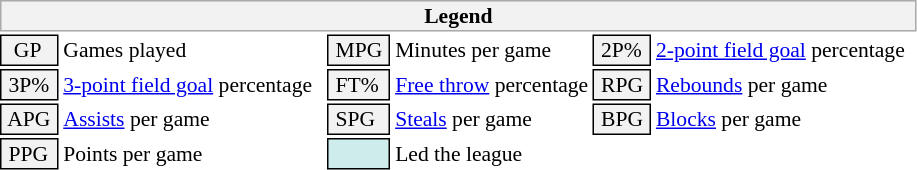<table class="toccolours" style="font-size: 90%; white-space: nowrap">
<tr>
<th colspan="6" style="background-color: #F2F2F2; border: 1px solid #AAAAAA;">Legend</th>
</tr>
<tr>
<td style="background-color: #F2F2F2; border: 1px solid black;">  GP</td>
<td>Games played</td>
<td style="background-color: #F2F2F2; border: 1px solid black"> MPG </td>
<td>Minutes per game</td>
<td style="background-color: #F2F2F2; border: 1px solid black;"> 2P% </td>
<td style="padding-right: 8px"><a href='#'>2-point field goal</a> percentage</td>
</tr>
<tr>
<td style="background-color: #F2F2F2; border: 1px solid black"> 3P% </td>
<td style="padding-right: 8px"><a href='#'>3-point field goal</a> percentage</td>
<td style="background-color: #F2F2F2; border: 1px solid black"> FT% </td>
<td><a href='#'>Free throw</a> percentage</td>
<td style="background-color: #F2F2F2; border: 1px solid black;"> RPG </td>
<td><a href='#'>Rebounds</a> per game</td>
</tr>
<tr>
<td style="background-color: #F2F2F2; border: 1px solid black"> APG </td>
<td><a href='#'>Assists</a> per game</td>
<td style="background-color: #F2F2F2; border: 1px solid black"> SPG </td>
<td><a href='#'>Steals</a> per game</td>
<td style="background-color: #F2F2F2; border: 1px solid black;"> BPG </td>
<td><a href='#'>Blocks</a> per game</td>
</tr>
<tr>
<td style="background-color: #F2F2F2; border: 1px solid black"> PPG </td>
<td>Points per game</td>
<td style="background-color: #CFECEC; border: 1px solid black"> <strong> </strong> </td>
<td>Led the league</td>
</tr>
<tr>
</tr>
</table>
